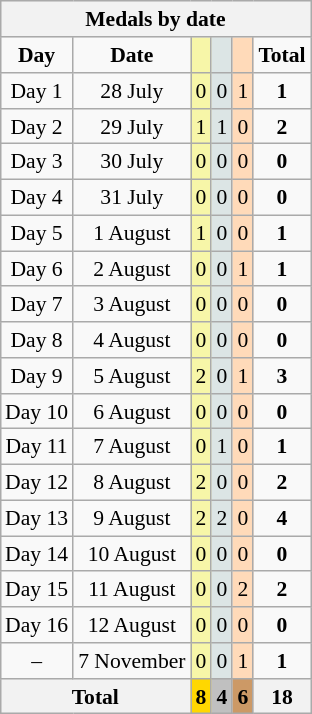<table class=wikitable style="font-size:90%; text-align:center; float:right;">
<tr bgcolor=efefef>
<th colspan=7>Medals by date</th>
</tr>
<tr>
<td><strong>Day</strong></td>
<td><strong>Date</strong></td>
<td bgcolor=f7f6a8></td>
<td bgcolor=dce5e5></td>
<td bgcolor=ffdab9></td>
<td><strong>Total</strong></td>
</tr>
<tr style="text-align:center">
<td>Day 1</td>
<td>28 July</td>
<td bgcolor=F7F6A8>0</td>
<td bgcolor=DCE5E5>0</td>
<td bgcolor=FFDAB9>1</td>
<td><strong>1</strong></td>
</tr>
<tr>
<td>Day 2</td>
<td>29 July</td>
<td bgcolor=F7F6A8>1</td>
<td bgcolor=DCE5E5>1</td>
<td bgcolor=FFDAB9>0</td>
<td><strong>2</strong></td>
</tr>
<tr>
<td>Day 3</td>
<td>30 July</td>
<td bgcolor=F7F6A8>0</td>
<td bgcolor=DCE5E5>0</td>
<td bgcolor=FFDAB9>0</td>
<td><strong>0</strong></td>
</tr>
<tr>
<td>Day 4</td>
<td>31 July</td>
<td bgcolor=F7F6A8>0</td>
<td bgcolor=DCE5E5>0</td>
<td bgcolor=FFDAB9>0</td>
<td><strong>0</strong></td>
</tr>
<tr>
<td>Day 5</td>
<td>1 August</td>
<td bgcolor=F7F6A8>1</td>
<td bgcolor=DCE5E5>0</td>
<td bgcolor=FFDAB9>0</td>
<td><strong>1</strong></td>
</tr>
<tr>
<td>Day 6</td>
<td>2 August</td>
<td bgcolor=F7F6A8>0</td>
<td bgcolor=DCE5E5>0</td>
<td bgcolor=FFDAB9>1</td>
<td><strong>1</strong></td>
</tr>
<tr>
<td>Day 7</td>
<td>3 August</td>
<td bgcolor=F7F6A8>0</td>
<td bgcolor=DCE5E5>0</td>
<td bgcolor=FFDAB9>0</td>
<td><strong>0</strong></td>
</tr>
<tr>
<td>Day 8</td>
<td>4 August</td>
<td bgcolor=F7F6A8>0</td>
<td bgcolor=DCE5E5>0</td>
<td bgcolor=FFDAB9>0</td>
<td><strong>0</strong></td>
</tr>
<tr>
<td>Day 9</td>
<td>5 August</td>
<td bgcolor=F7F6A8>2</td>
<td bgcolor=DCE5E5>0</td>
<td bgcolor=FFDAB9>1</td>
<td><strong>3</strong></td>
</tr>
<tr>
<td>Day 10</td>
<td>6 August</td>
<td bgcolor=F7F6A8>0</td>
<td bgcolor=DCE5E5>0</td>
<td bgcolor=FFDAB9>0</td>
<td><strong>0</strong></td>
</tr>
<tr>
<td>Day 11</td>
<td>7 August</td>
<td bgcolor=F7F6A8>0</td>
<td bgcolor=DCE5E5>1</td>
<td bgcolor=FFDAB9>0</td>
<td><strong>1</strong></td>
</tr>
<tr>
<td>Day 12</td>
<td>8 August</td>
<td bgcolor=F7F6A8>2</td>
<td bgcolor=DCE5E5>0</td>
<td bgcolor=FFDAB9>0</td>
<td><strong>2</strong></td>
</tr>
<tr>
<td>Day 13</td>
<td>9 August</td>
<td bgcolor=F7F6A8>2</td>
<td bgcolor=DCE5E5>2</td>
<td bgcolor=FFDAB9>0</td>
<td><strong>4</strong></td>
</tr>
<tr style="text-align:center">
<td>Day 14</td>
<td>10 August</td>
<td bgcolor=F7F6A8>0</td>
<td bgcolor=DCE5E5>0</td>
<td bgcolor=FFDAB9>0</td>
<td><strong>0</strong></td>
</tr>
<tr>
<td>Day 15</td>
<td>11 August</td>
<td bgcolor=F7F6A8>0</td>
<td bgcolor=DCE5E5>0</td>
<td bgcolor=FFDAB9>2</td>
<td><strong>2</strong></td>
</tr>
<tr>
<td>Day 16</td>
<td>12 August</td>
<td bgcolor=F7F6A8>0</td>
<td bgcolor=DCE5E5>0</td>
<td bgcolor=FFDAB9>0</td>
<td><strong>0</strong></td>
</tr>
<tr>
<td>–</td>
<td>7 November</td>
<td bgcolor=F7F6A8>0</td>
<td bgcolor=DCE5E5>0</td>
<td bgcolor=FFDAB9>1</td>
<td><strong>1</strong></td>
</tr>
<tr>
<th colspan=2>Total</th>
<th style="background:gold">8</th>
<th style="background:silver">4</th>
<th style="background:#c96">6</th>
<th>18</th>
</tr>
</table>
